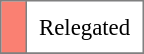<table bgcolor="#f7f8ff" cellpadding="8" cellspacing="0" border="1" style="font-size: 95%; border: gray solid 1px; border-collapse: collapse;text-align:center;">
<tr>
<td style="background:#FA8072;"></td>
<td bgcolor="#FFFFFF" align="left">Relegated</td>
</tr>
<tr>
</tr>
</table>
